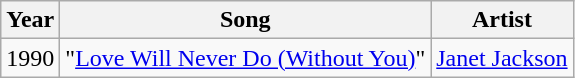<table class="wikitable sortable">
<tr>
<th>Year</th>
<th>Song</th>
<th>Artist</th>
</tr>
<tr>
<td>1990</td>
<td>"<a href='#'>Love Will Never Do (Without You)</a>"</td>
<td><a href='#'>Janet Jackson</a></td>
</tr>
</table>
